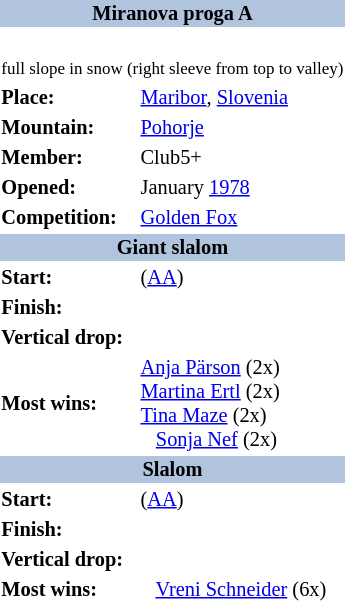<table border=0 class="toccolours float-right" align="right" style="margin:0 0 0.5em 1em; font-size: 85%;">
<tr>
<th bgcolor=#b0c4de colspan=2 align="center">Miranova proga A</th>
</tr>
<tr>
<td align="center" colspan=2><br><small>full slope in snow (right sleeve from top to valley)</small></td>
</tr>
<tr>
<td><strong>Place:</strong></td>
<td> <a href='#'>Maribor</a>, <a href='#'>Slovenia</a></td>
</tr>
<tr>
<td><strong>Mountain:</strong></td>
<td><a href='#'>Pohorje</a></td>
</tr>
<tr>
<td><strong>Member:</strong></td>
<td>Club5+</td>
</tr>
<tr>
<td><strong>Opened:</strong></td>
<td>January <a href='#'>1978</a></td>
</tr>
<tr>
<td><strong>Competition:</strong></td>
<td><a href='#'>Golden Fox</a></td>
</tr>
<tr>
<th bgcolor=#b0c4de colspan=2 align="center">Giant slalom</th>
</tr>
<tr>
<td><strong>Start:</strong></td>
<td> (<a href='#'>AA</a>)</td>
</tr>
<tr>
<td><strong>Finish:</strong></td>
<td></td>
</tr>
<tr>
<td><strong>Vertical drop:</strong></td>
<td></td>
</tr>
<tr>
<td><strong>Most wins:</strong></td>
<td> <a href='#'>Anja Pärson</a> (2x)<br> <a href='#'>Martina Ertl</a> (2x)<br> <a href='#'>Tina Maze</a> (2x)<br>    <a href='#'>Sonja Nef</a> (2x)</td>
</tr>
<tr>
<th bgcolor=#b0c4de colspan=2 align="center">Slalom</th>
</tr>
<tr>
<td><strong>Start:</strong></td>
<td> (<a href='#'>AA</a>)</td>
</tr>
<tr>
<td><strong>Finish:</strong></td>
<td></td>
</tr>
<tr>
<td><strong>Vertical drop:</strong></td>
<td></td>
</tr>
<tr>
<td><strong>Most wins:</strong></td>
<td>   <a href='#'>Vreni Schneider</a> (6x)</td>
</tr>
</table>
